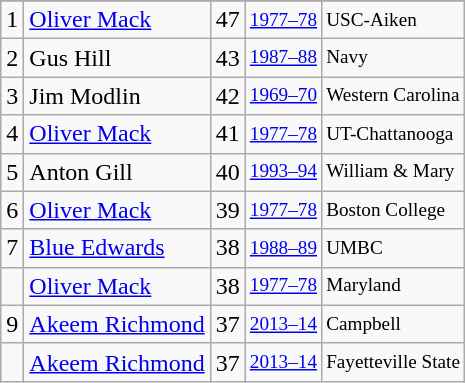<table class="wikitable">
<tr>
</tr>
<tr>
<td>1</td>
<td><a href='#'>Oliver Mack</a></td>
<td>47</td>
<td style="font-size:80%;"><a href='#'>1977–78</a></td>
<td style="font-size:80%;">USC-Aiken</td>
</tr>
<tr>
<td>2</td>
<td>Gus Hill</td>
<td>43</td>
<td style="font-size:80%;"><a href='#'>1987–88</a></td>
<td style="font-size:80%;">Navy</td>
</tr>
<tr>
<td>3</td>
<td>Jim Modlin</td>
<td>42</td>
<td style="font-size:80%;"><a href='#'>1969–70</a></td>
<td style="font-size:80%;">Western Carolina</td>
</tr>
<tr>
<td>4</td>
<td><a href='#'>Oliver Mack</a></td>
<td>41</td>
<td style="font-size:80%;"><a href='#'>1977–78</a></td>
<td style="font-size:80%;">UT-Chattanooga</td>
</tr>
<tr>
<td>5</td>
<td>Anton Gill</td>
<td>40</td>
<td style="font-size:80%;"><a href='#'>1993–94</a></td>
<td style="font-size:80%;">William & Mary</td>
</tr>
<tr>
<td>6</td>
<td><a href='#'>Oliver Mack</a></td>
<td>39</td>
<td style="font-size:80%;"><a href='#'>1977–78</a></td>
<td style="font-size:80%;">Boston College</td>
</tr>
<tr>
<td>7</td>
<td><a href='#'>Blue Edwards</a></td>
<td>38</td>
<td style="font-size:80%;"><a href='#'>1988–89</a></td>
<td style="font-size:80%;">UMBC</td>
</tr>
<tr>
<td></td>
<td><a href='#'>Oliver Mack</a></td>
<td>38</td>
<td style="font-size:80%;"><a href='#'>1977–78</a></td>
<td style="font-size:80%;">Maryland</td>
</tr>
<tr>
<td>9</td>
<td><a href='#'>Akeem Richmond</a></td>
<td>37</td>
<td style="font-size:80%;"><a href='#'>2013–14</a></td>
<td style="font-size:80%;">Campbell</td>
</tr>
<tr>
<td></td>
<td><a href='#'>Akeem Richmond</a></td>
<td>37</td>
<td style="font-size:80%;"><a href='#'>2013–14</a></td>
<td style="font-size:80%;">Fayetteville State</td>
</tr>
</table>
